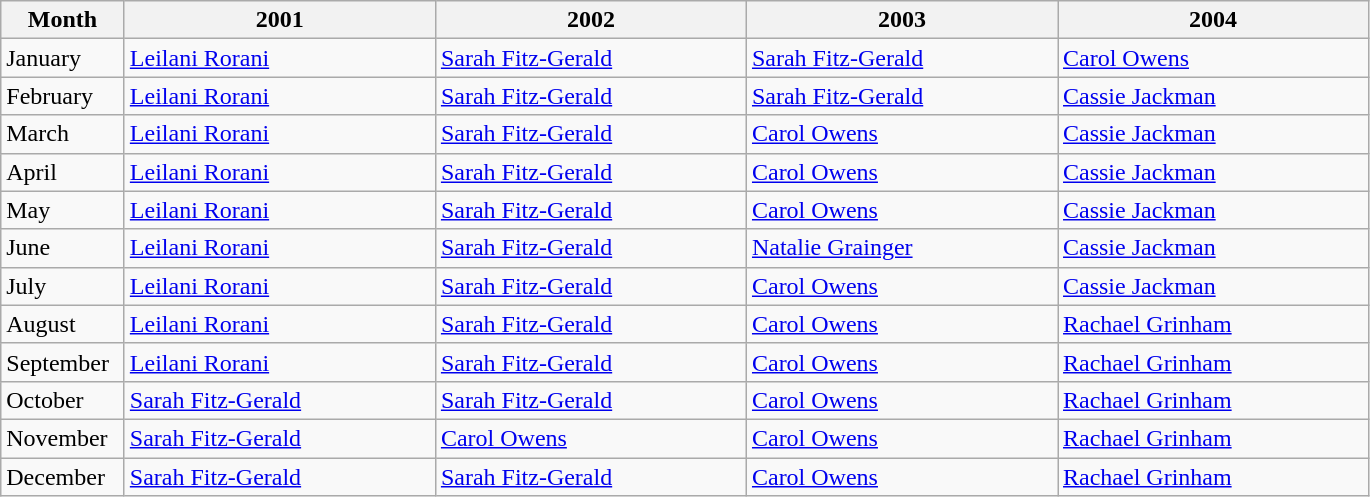<table class=wikitable>
<tr>
<th width="75">Month</th>
<th width="200px">2001</th>
<th width="200px">2002</th>
<th width="200px">2003</th>
<th width="200px">2004</th>
</tr>
<tr>
<td>January</td>
<td> <a href='#'>Leilani Rorani</a></td>
<td> <a href='#'>Sarah Fitz-Gerald</a></td>
<td> <a href='#'>Sarah Fitz-Gerald</a></td>
<td> <a href='#'>Carol Owens</a></td>
</tr>
<tr>
<td>February</td>
<td> <a href='#'>Leilani Rorani</a></td>
<td> <a href='#'>Sarah Fitz-Gerald</a></td>
<td> <a href='#'>Sarah Fitz-Gerald</a></td>
<td> <a href='#'>Cassie Jackman</a></td>
</tr>
<tr>
<td>March</td>
<td> <a href='#'>Leilani Rorani</a></td>
<td> <a href='#'>Sarah Fitz-Gerald</a></td>
<td> <a href='#'>Carol Owens</a></td>
<td> <a href='#'>Cassie Jackman</a></td>
</tr>
<tr>
<td>April</td>
<td> <a href='#'>Leilani Rorani</a></td>
<td> <a href='#'>Sarah Fitz-Gerald</a></td>
<td> <a href='#'>Carol Owens</a></td>
<td> <a href='#'>Cassie Jackman</a></td>
</tr>
<tr>
<td>May</td>
<td> <a href='#'>Leilani Rorani</a></td>
<td> <a href='#'>Sarah Fitz-Gerald</a></td>
<td> <a href='#'>Carol Owens</a></td>
<td> <a href='#'>Cassie Jackman</a></td>
</tr>
<tr>
<td>June</td>
<td> <a href='#'>Leilani Rorani</a></td>
<td> <a href='#'>Sarah Fitz-Gerald</a></td>
<td> <a href='#'>Natalie Grainger</a></td>
<td> <a href='#'>Cassie Jackman</a></td>
</tr>
<tr>
<td>July</td>
<td> <a href='#'>Leilani Rorani</a></td>
<td> <a href='#'>Sarah Fitz-Gerald</a></td>
<td> <a href='#'>Carol Owens</a></td>
<td> <a href='#'>Cassie Jackman</a></td>
</tr>
<tr>
<td>August</td>
<td> <a href='#'>Leilani Rorani</a></td>
<td> <a href='#'>Sarah Fitz-Gerald</a></td>
<td> <a href='#'>Carol Owens</a></td>
<td> <a href='#'>Rachael Grinham</a></td>
</tr>
<tr>
<td>September</td>
<td> <a href='#'>Leilani Rorani</a></td>
<td> <a href='#'>Sarah Fitz-Gerald</a></td>
<td> <a href='#'>Carol Owens</a></td>
<td> <a href='#'>Rachael Grinham</a></td>
</tr>
<tr>
<td>October</td>
<td> <a href='#'>Sarah Fitz-Gerald</a></td>
<td> <a href='#'>Sarah Fitz-Gerald</a></td>
<td> <a href='#'>Carol Owens</a></td>
<td> <a href='#'>Rachael Grinham</a></td>
</tr>
<tr>
<td>November</td>
<td> <a href='#'>Sarah Fitz-Gerald</a></td>
<td> <a href='#'>Carol Owens</a></td>
<td> <a href='#'>Carol Owens</a></td>
<td> <a href='#'>Rachael Grinham</a></td>
</tr>
<tr>
<td>December</td>
<td> <a href='#'>Sarah Fitz-Gerald</a></td>
<td> <a href='#'>Sarah Fitz-Gerald</a></td>
<td> <a href='#'>Carol Owens</a></td>
<td> <a href='#'>Rachael Grinham</a></td>
</tr>
</table>
